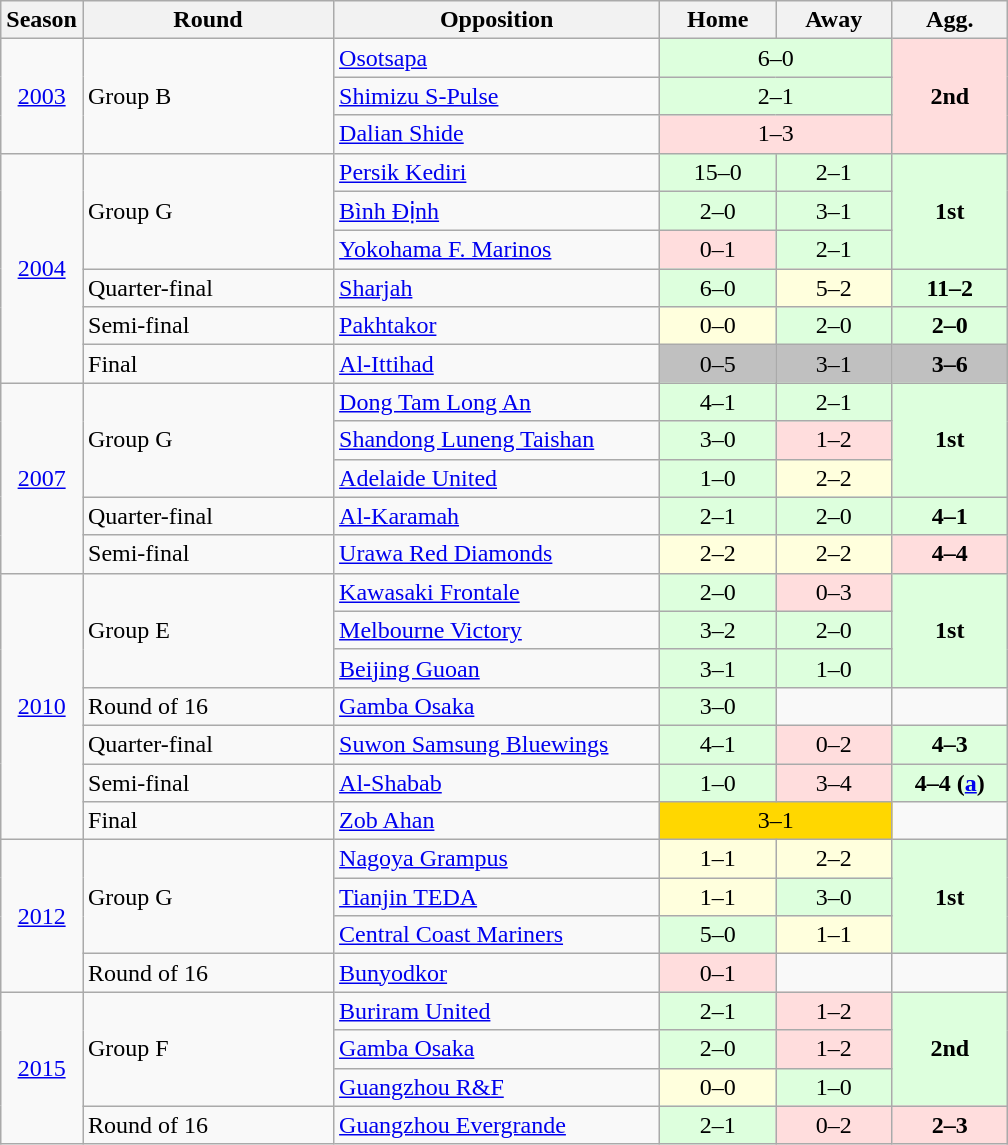<table class="wikitable" style="text-align:left">
<tr>
<th>Season</th>
<th width="160">Round</th>
<th width="210">Opposition</th>
<th width="70">Home</th>
<th width="70">Away</th>
<th width="70">Agg.</th>
</tr>
<tr>
<td rowspan="3" style="text-align:center;"><a href='#'>2003</a></td>
<td rowspan="3">Group B</td>
<td> <a href='#'>Osotsapa</a></td>
<td colspan="2" style="text-align:center; background:#DDFFDD;">6–0</td>
<td rowspan="3" style="text-align:center; background:#FFDDDD;"><strong>2nd</strong></td>
</tr>
<tr>
<td> <a href='#'>Shimizu S-Pulse</a></td>
<td colspan="2" style="text-align:center; background:#DDFFDD;">2–1</td>
</tr>
<tr>
<td> <a href='#'>Dalian Shide</a></td>
<td colspan="2" style="text-align:center; background:#FFDDDD;">1–3</td>
</tr>
<tr>
<td rowspan="6" style="text-align:center;"><a href='#'>2004</a></td>
<td rowspan="3">Group G</td>
<td> <a href='#'>Persik Kediri</a></td>
<td style="text-align:center; background:#DDFFDD;">15–0</td>
<td style="text-align:center; background:#DDFFDD;">2–1</td>
<td rowspan="3" style="text-align:center; background:#DDFFDD;"><strong>1st</strong></td>
</tr>
<tr>
<td> <a href='#'>Bình Định</a></td>
<td style="text-align:center; background:#DDFFDD;">2–0</td>
<td style="text-align:center; background:#DDFFDD;">3–1</td>
</tr>
<tr>
<td> <a href='#'>Yokohama F. Marinos</a></td>
<td style="text-align:center; background:#FFDDDD;">0–1</td>
<td style="text-align:center; background:#DDFFDD;">2–1</td>
</tr>
<tr>
<td>Quarter-final</td>
<td> <a href='#'>Sharjah</a></td>
<td style="text-align:center; background:#DDFFDD;">6–0</td>
<td style="text-align:center; background:#FFFFDD;">5–2</td>
<td style="text-align:center; background:#DDFFDD;"><strong>11–2</strong></td>
</tr>
<tr>
<td>Semi-final</td>
<td> <a href='#'>Pakhtakor</a></td>
<td style="text-align:center; background:#FFFFDD;">0–0</td>
<td style="text-align:center; background:#DDFFDD;">2–0</td>
<td style="text-align:center; background:#DDFFDD;"><strong>2–0</strong></td>
</tr>
<tr>
<td>Final</td>
<td> <a href='#'>Al-Ittihad</a></td>
<td style="text-align:center; background:#C0C0C0;">0–5</td>
<td style="text-align:center; background:#C0C0C0;">3–1</td>
<td style="text-align:center; background:#C0C0C0;"><strong>3–6</strong></td>
</tr>
<tr>
<td rowspan="5" style="text-align:center;"><a href='#'>2007</a></td>
<td rowspan="3">Group G</td>
<td> <a href='#'>Dong Tam Long An</a></td>
<td style="text-align:center; background:#DDFFDD;">4–1</td>
<td style="text-align:center; background:#DDFFDD;">2–1</td>
<td rowspan="3" style="text-align:center; background:#DDFFDD;"><strong>1st</strong></td>
</tr>
<tr>
<td> <a href='#'>Shandong Luneng Taishan</a></td>
<td style="text-align:center; background:#DDFFDD;">3–0</td>
<td style="text-align:center; background:#FFDDDD;">1–2</td>
</tr>
<tr>
<td> <a href='#'>Adelaide United</a></td>
<td style="text-align:center; background:#DDFFDD;">1–0</td>
<td style="text-align:center; background:#FFFFDD;">2–2</td>
</tr>
<tr>
<td>Quarter-final</td>
<td> <a href='#'>Al-Karamah</a></td>
<td style="text-align:center; background:#DDFFDD;">2–1</td>
<td style="text-align:center; background:#DDFFDD;">2–0</td>
<td style="text-align:center; background:#DDFFDD;"><strong>4–1</strong></td>
</tr>
<tr>
<td>Semi-final</td>
<td> <a href='#'>Urawa Red Diamonds</a></td>
<td style="text-align:center; background:#FFFFDD;">2–2</td>
<td style="text-align:center; background:#FFFFDD;">2–2 </td>
<td style="text-align:center; background:#FFDDDD;"><strong>4–4<br></strong></td>
</tr>
<tr>
<td rowspan="7"style="text-align:center;"><a href='#'>2010</a></td>
<td rowspan="3">Group E</td>
<td> <a href='#'>Kawasaki Frontale</a></td>
<td style="text-align:center; background:#DDFFDD;">2–0</td>
<td style="text-align:center; background:#FFDDDD;">0–3</td>
<td rowspan="3" style="text-align:center; background:#DDFFDD;"><strong>1st</strong></td>
</tr>
<tr>
<td> <a href='#'>Melbourne Victory</a></td>
<td style="text-align:center; background:#DDFFDD;">3–2</td>
<td style="text-align:center; background:#DDFFDD;">2–0</td>
</tr>
<tr>
<td> <a href='#'>Beijing Guoan</a></td>
<td style="text-align:center; background:#DDFFDD;">3–1</td>
<td style="text-align:center; background:#DDFFDD;">1–0</td>
</tr>
<tr>
<td>Round of 16</td>
<td> <a href='#'>Gamba Osaka</a></td>
<td style="text-align:center; background:#DDFFDD;">3–0</td>
<td></td>
<td></td>
</tr>
<tr>
<td>Quarter-final</td>
<td> <a href='#'>Suwon Samsung Bluewings</a></td>
<td style="text-align:center; background:#DDFFDD;">4–1</td>
<td style="text-align:center; background:#FFDDDD;">0–2</td>
<td style="text-align:center; background:#DDFFDD;"><strong>4–3</strong></td>
</tr>
<tr>
<td>Semi-final</td>
<td> <a href='#'>Al-Shabab</a></td>
<td style="text-align:center; background:#DDFFDD;">1–0</td>
<td style="text-align:center; background:#FFDDDD;">3–4</td>
<td style="text-align:center; background:#DDFFDD;"><strong>4–4 (<a href='#'>a</a>)</strong></td>
</tr>
<tr>
<td>Final</td>
<td> <a href='#'>Zob Ahan</a></td>
<td colspan="2" style="text-align:center; background:#FFD700;">3–1</td>
<td></td>
</tr>
<tr>
<td rowspan="4" style="text-align:center;"><a href='#'>2012</a></td>
<td rowspan="3">Group G</td>
<td> <a href='#'>Nagoya Grampus</a></td>
<td style="text-align:center; background:#FFFFDD;">1–1</td>
<td style="text-align:center; background:#FFFFDD;">2–2</td>
<td rowspan="3" style="text-align:center; background:#DDFFDD;"><strong>1st</strong></td>
</tr>
<tr>
<td> <a href='#'>Tianjin TEDA</a></td>
<td style="text-align:center; background:#FFFFDD;">1–1</td>
<td style="text-align:center; background:#DDFFDD;">3–0</td>
</tr>
<tr>
<td> <a href='#'>Central Coast Mariners</a></td>
<td style="text-align:center; background:#DDFFDD;">5–0</td>
<td style="text-align:center; background:#FFFFDD;">1–1</td>
</tr>
<tr>
<td>Round of 16</td>
<td> <a href='#'>Bunyodkor</a></td>
<td style="text-align:center; background:#FFDDDD;">0–1</td>
<td></td>
<td></td>
</tr>
<tr>
<td rowspan="4" style="text-align:center;"><a href='#'>2015</a></td>
<td rowspan="3">Group F</td>
<td> <a href='#'>Buriram United</a></td>
<td style="text-align:center; background:#DDFFDD;">2–1</td>
<td style="text-align:center; background:#FFDDDD;">1–2</td>
<td rowspan="3" style="text-align:center; background:#DDFFDD;"><strong>2nd</strong></td>
</tr>
<tr>
<td> <a href='#'>Gamba Osaka</a></td>
<td style="text-align:center; background:#DDFFDD;">2–0</td>
<td style="text-align:center; background:#FFDDDD;">1–2</td>
</tr>
<tr>
<td> <a href='#'>Guangzhou R&F</a></td>
<td style="text-align:center; background:#FFFFDD;">0–0</td>
<td style="text-align:center; background:#DDFFDD;">1–0</td>
</tr>
<tr>
<td>Round of 16</td>
<td> <a href='#'>Guangzhou Evergrande</a></td>
<td style="text-align:center; background:#DDFFDD;">2–1</td>
<td style="text-align:center; background:#FFDDDD;">0–2</td>
<td style="text-align:center; background:#FFDDDD;"><strong>2–3</strong></td>
</tr>
</table>
